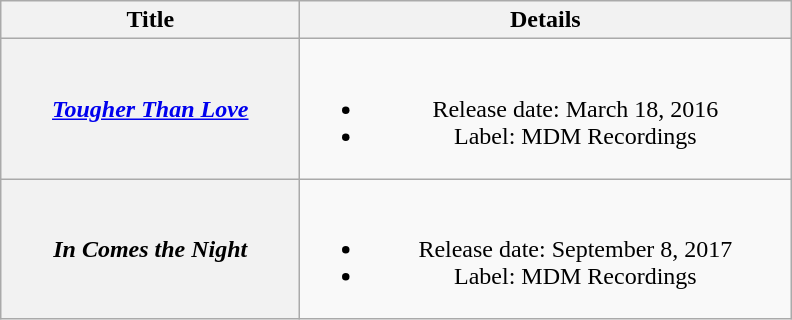<table class="wikitable plainrowheaders" style="text-align:center;">
<tr>
<th style="width:12em;">Title</th>
<th style="width:20em;">Details</th>
</tr>
<tr>
<th scope="row"><em><a href='#'>Tougher Than Love</a></em></th>
<td><br><ul><li>Release date: March 18, 2016</li><li>Label: MDM Recordings</li></ul></td>
</tr>
<tr>
<th scope="row"><em>In Comes the Night</em></th>
<td><br><ul><li>Release date: September 8, 2017</li><li>Label: MDM Recordings</li></ul></td>
</tr>
</table>
